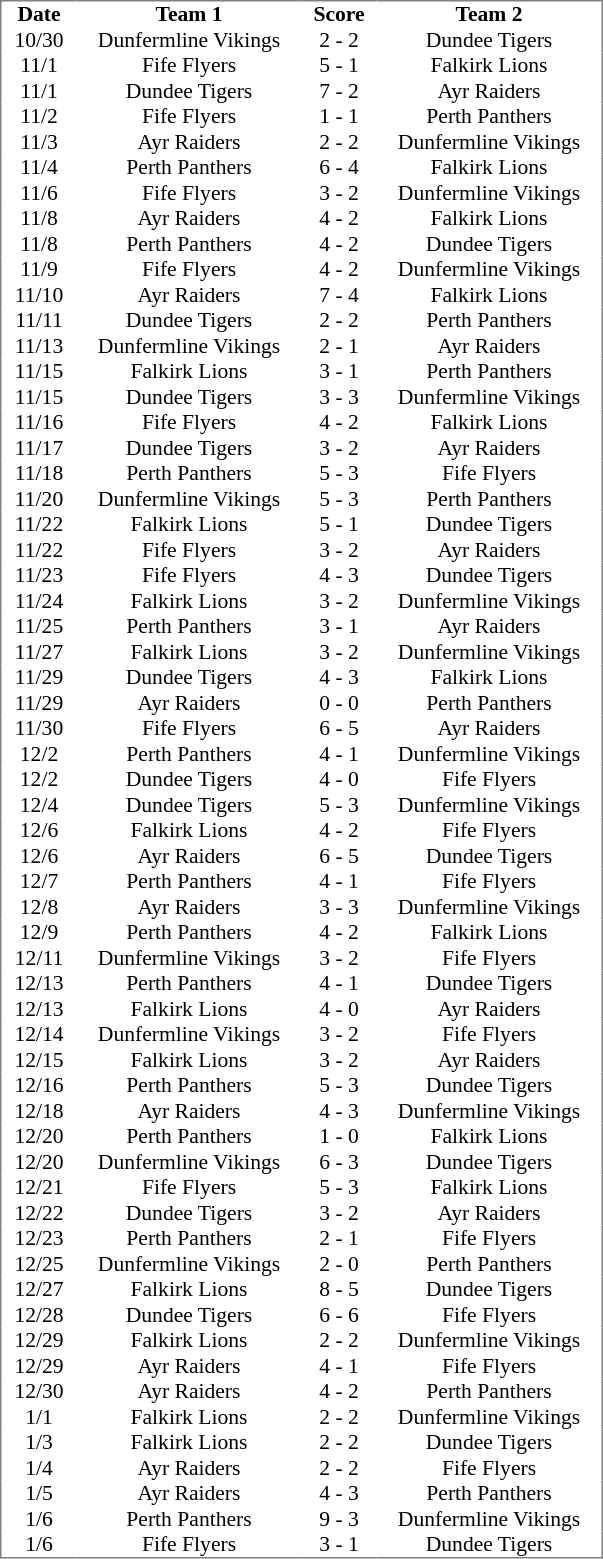<table cellpadding="0" cellspacing="0" border="0" style="font-size: 90%; text-align: center; border: gray solid 1px; border-collapse: collapse;">
<tr>
<th width="50">Date</th>
<th width="150">Team 1</th>
<th width="50">Score</th>
<th width="150">Team 2</th>
</tr>
<tr>
<td>10/30</td>
<td>Dunfermline Vikings</td>
<td>2 - 2</td>
<td>Dundee Tigers</td>
</tr>
<tr>
<td>11/1</td>
<td>Fife Flyers</td>
<td>5 - 1</td>
<td>Falkirk Lions</td>
</tr>
<tr>
<td>11/1</td>
<td>Dundee Tigers</td>
<td>7 - 2</td>
<td>Ayr Raiders</td>
</tr>
<tr>
<td>11/2</td>
<td>Fife Flyers</td>
<td>1 - 1</td>
<td>Perth Panthers</td>
</tr>
<tr>
<td>11/3</td>
<td>Ayr Raiders</td>
<td>2 - 2</td>
<td>Dunfermline Vikings</td>
</tr>
<tr>
<td>11/4</td>
<td>Perth Panthers</td>
<td>6 - 4</td>
<td>Falkirk Lions</td>
</tr>
<tr>
<td>11/6</td>
<td>Fife Flyers</td>
<td>3 - 2</td>
<td>Dunfermline Vikings</td>
</tr>
<tr>
<td>11/8</td>
<td>Ayr Raiders</td>
<td>4 - 2</td>
<td>Falkirk Lions</td>
</tr>
<tr>
<td>11/8</td>
<td>Perth Panthers</td>
<td>4 - 2</td>
<td>Dundee Tigers</td>
</tr>
<tr>
<td>11/9</td>
<td>Fife Flyers</td>
<td>4 - 2</td>
<td>Dunfermline Vikings</td>
</tr>
<tr>
<td>11/10</td>
<td>Ayr Raiders</td>
<td>7 - 4</td>
<td>Falkirk Lions</td>
</tr>
<tr>
<td>11/11</td>
<td>Dundee Tigers</td>
<td>2 - 2</td>
<td>Perth Panthers</td>
</tr>
<tr>
<td>11/13</td>
<td>Dunfermline Vikings</td>
<td>2 - 1</td>
<td>Ayr Raiders</td>
</tr>
<tr>
<td>11/15</td>
<td>Falkirk Lions</td>
<td>3 - 1</td>
<td>Perth Panthers</td>
</tr>
<tr>
<td>11/15</td>
<td>Dundee Tigers</td>
<td>3 - 3</td>
<td>Dunfermline Vikings</td>
</tr>
<tr>
<td>11/16</td>
<td>Fife Flyers</td>
<td>4 - 2</td>
<td>Falkirk Lions</td>
</tr>
<tr>
<td>11/17</td>
<td>Dundee Tigers</td>
<td>3 - 2</td>
<td>Ayr Raiders</td>
</tr>
<tr>
<td>11/18</td>
<td>Perth Panthers</td>
<td>5 - 3</td>
<td>Fife Flyers</td>
</tr>
<tr>
<td>11/20</td>
<td>Dunfermline Vikings</td>
<td>5 - 3</td>
<td>Perth Panthers</td>
</tr>
<tr>
<td>11/22</td>
<td>Falkirk Lions</td>
<td>5 - 1</td>
<td>Dundee Tigers</td>
</tr>
<tr>
<td>11/22</td>
<td>Fife Flyers</td>
<td>3 - 2</td>
<td>Ayr Raiders</td>
</tr>
<tr>
<td>11/23</td>
<td>Fife Flyers</td>
<td>4 - 3</td>
<td>Dundee Tigers</td>
</tr>
<tr>
<td>11/24</td>
<td>Falkirk Lions</td>
<td>3 - 2</td>
<td>Dunfermline Vikings</td>
</tr>
<tr>
<td>11/25</td>
<td>Perth Panthers</td>
<td>3 - 1</td>
<td>Ayr Raiders</td>
</tr>
<tr>
<td>11/27</td>
<td>Falkirk Lions</td>
<td>3 - 2</td>
<td>Dunfermline Vikings</td>
</tr>
<tr>
<td>11/29</td>
<td>Dundee Tigers</td>
<td>4 - 3</td>
<td>Falkirk Lions</td>
</tr>
<tr>
<td>11/29</td>
<td>Ayr Raiders</td>
<td>0 - 0</td>
<td>Perth Panthers</td>
</tr>
<tr>
<td>11/30</td>
<td>Fife Flyers</td>
<td>6 - 5</td>
<td>Ayr Raiders</td>
</tr>
<tr>
<td>12/2</td>
<td>Perth Panthers</td>
<td>4 - 1</td>
<td>Dunfermline Vikings</td>
</tr>
<tr>
<td>12/2</td>
<td>Dundee Tigers</td>
<td>4 - 0</td>
<td>Fife Flyers</td>
</tr>
<tr>
<td>12/4</td>
<td>Dundee Tigers</td>
<td>5 - 3</td>
<td>Dunfermline Vikings</td>
</tr>
<tr>
<td>12/6</td>
<td>Falkirk Lions</td>
<td>4 - 2</td>
<td>Fife Flyers</td>
</tr>
<tr>
<td>12/6</td>
<td>Ayr Raiders</td>
<td>6 - 5</td>
<td>Dundee Tigers</td>
</tr>
<tr>
<td>12/7</td>
<td>Perth Panthers</td>
<td>4 - 1</td>
<td>Fife Flyers</td>
</tr>
<tr>
<td>12/8</td>
<td>Ayr Raiders</td>
<td>3 - 3</td>
<td>Dunfermline Vikings</td>
</tr>
<tr>
<td>12/9</td>
<td>Perth Panthers</td>
<td>4 - 2</td>
<td>Falkirk Lions</td>
</tr>
<tr>
<td>12/11</td>
<td>Dunfermline Vikings</td>
<td>3 - 2</td>
<td>Fife Flyers</td>
</tr>
<tr>
<td>12/13</td>
<td>Perth Panthers</td>
<td>4 - 1</td>
<td>Dundee Tigers</td>
</tr>
<tr>
<td>12/13</td>
<td>Falkirk Lions</td>
<td>4 - 0</td>
<td>Ayr Raiders</td>
</tr>
<tr>
<td>12/14</td>
<td>Dunfermline Vikings</td>
<td>3 - 2</td>
<td>Fife Flyers</td>
</tr>
<tr>
<td>12/15</td>
<td>Falkirk Lions</td>
<td>3 - 2</td>
<td>Ayr Raiders</td>
</tr>
<tr>
<td>12/16</td>
<td>Perth Panthers</td>
<td>5 - 3</td>
<td>Dundee Tigers</td>
</tr>
<tr>
<td>12/18</td>
<td>Ayr Raiders</td>
<td>4 - 3</td>
<td>Dunfermline Vikings</td>
</tr>
<tr>
<td>12/20</td>
<td>Perth Panthers</td>
<td>1 - 0</td>
<td>Falkirk Lions</td>
</tr>
<tr>
<td>12/20</td>
<td>Dunfermline Vikings</td>
<td>6 - 3</td>
<td>Dundee Tigers</td>
</tr>
<tr>
<td>12/21</td>
<td>Fife Flyers</td>
<td>5 - 3</td>
<td>Falkirk Lions</td>
</tr>
<tr>
<td>12/22</td>
<td>Dundee Tigers</td>
<td>3 - 2</td>
<td>Ayr Raiders</td>
</tr>
<tr>
<td>12/23</td>
<td>Perth Panthers</td>
<td>2 - 1</td>
<td>Fife Flyers</td>
</tr>
<tr>
<td>12/25</td>
<td>Dunfermline Vikings</td>
<td>2 - 0</td>
<td>Perth Panthers</td>
</tr>
<tr>
<td>12/27</td>
<td>Falkirk Lions</td>
<td>8 - 5</td>
<td>Dundee Tigers</td>
</tr>
<tr>
<td>12/28</td>
<td>Dundee Tigers</td>
<td>6 - 6</td>
<td>Fife Flyers</td>
</tr>
<tr>
<td>12/29</td>
<td>Falkirk Lions</td>
<td>2 - 2</td>
<td>Dunfermline Vikings</td>
</tr>
<tr>
<td>12/29</td>
<td>Ayr Raiders</td>
<td>4 - 1</td>
<td>Fife Flyers</td>
</tr>
<tr>
<td>12/30</td>
<td>Ayr Raiders</td>
<td>4 - 2</td>
<td>Perth Panthers</td>
</tr>
<tr>
<td>1/1</td>
<td>Falkirk Lions</td>
<td>2 - 2</td>
<td>Dunfermline Vikings</td>
</tr>
<tr>
<td>1/3</td>
<td>Falkirk Lions</td>
<td>2 - 2</td>
<td>Dundee Tigers</td>
</tr>
<tr>
<td>1/4</td>
<td>Ayr Raiders</td>
<td>2 - 2</td>
<td>Fife Flyers</td>
</tr>
<tr>
<td>1/5</td>
<td>Ayr Raiders</td>
<td>4 - 3</td>
<td>Perth Panthers</td>
</tr>
<tr>
<td>1/6</td>
<td>Perth Panthers</td>
<td>9 - 3</td>
<td>Dunfermline Vikings</td>
</tr>
<tr>
<td>1/6</td>
<td>Fife Flyers</td>
<td>3 - 1</td>
<td>Dundee Tigers</td>
</tr>
</table>
